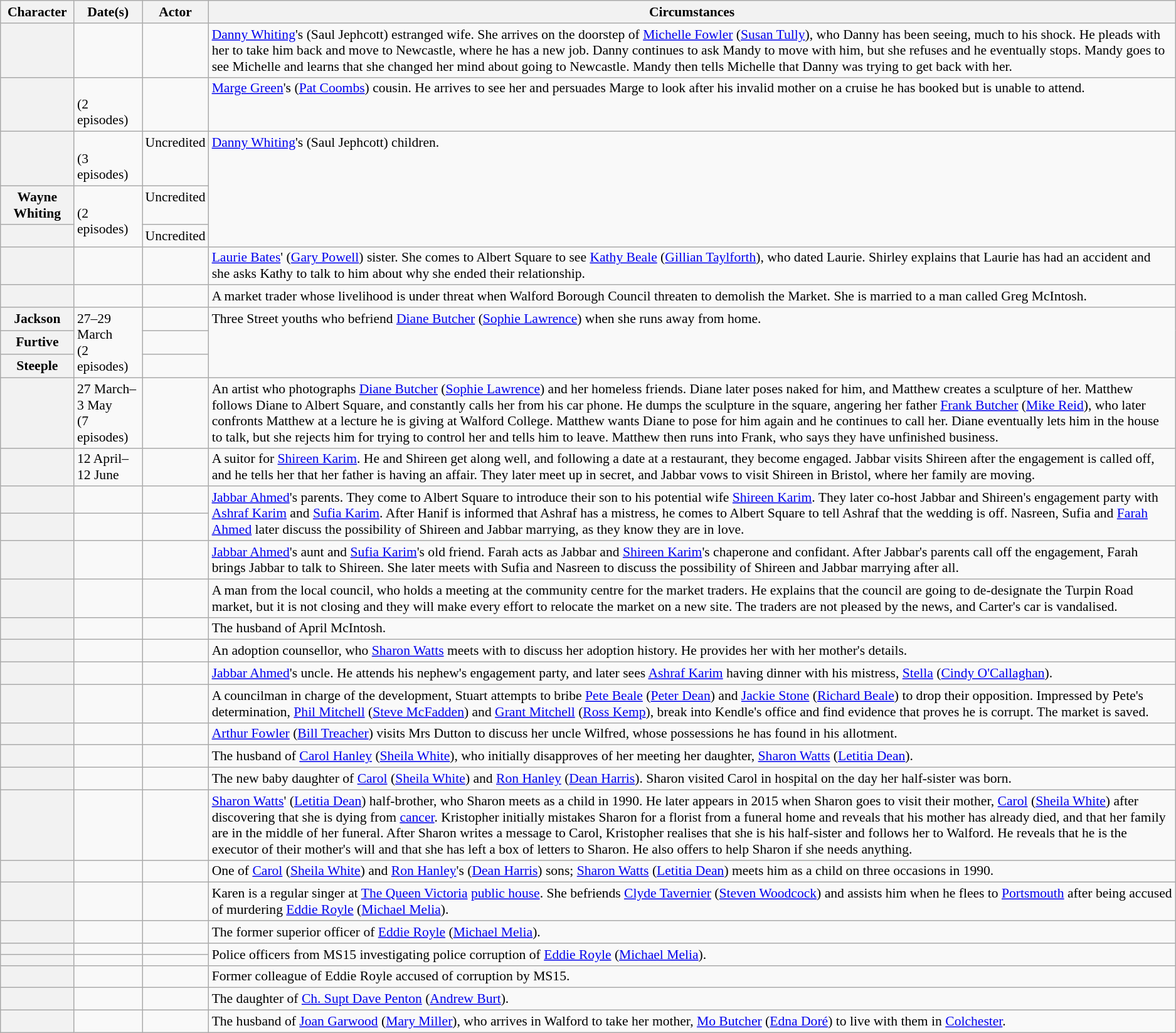<table class="wikitable plainrowheaders" style="font-size:90%">
<tr valign="top">
<th scope="col">Character</th>
<th scope="col">Date(s)</th>
<th scope="col">Actor</th>
<th scope="col">Circumstances</th>
</tr>
<tr valign="top">
<th scope="row"></th>
<td></td>
<td></td>
<td><a href='#'>Danny Whiting</a>'s (Saul Jephcott) estranged wife. She arrives on the doorstep of <a href='#'>Michelle Fowler</a> (<a href='#'>Susan Tully</a>), who Danny has been seeing, much to his shock. He pleads with her to take him back and move to Newcastle, where he has a new job. Danny continues to ask Mandy to move with him, but she refuses and he eventually stops. Mandy goes to see Michelle and learns that she changed her mind about going to Newcastle. Mandy then tells Michelle that Danny was trying to get back with her.</td>
</tr>
<tr valign="top">
<th scope="row"></th>
<td><br> (2 episodes)</td>
<td></td>
<td><a href='#'>Marge Green</a>'s (<a href='#'>Pat Coombs</a>) cousin. He arrives to see her and persuades Marge to look after his invalid mother on a cruise he has booked but is unable to attend.</td>
</tr>
<tr valign="top">
<th scope="row"></th>
<td><br>(3 episodes)</td>
<td>Uncredited</td>
<td rowspan="3"><a href='#'>Danny Whiting</a>'s (Saul Jephcott) children.</td>
</tr>
<tr valign="top">
<th scope="row">Wayne Whiting </th>
<td rowspan="2"><br> (2 episodes)</td>
<td>Uncredited</td>
</tr>
<tr valign="top">
<th scope="row"></th>
<td>Uncredited</td>
</tr>
<tr valign="top">
<th scope="row"></th>
<td></td>
<td></td>
<td><a href='#'>Laurie Bates</a>' (<a href='#'>Gary Powell</a>) sister. She comes to Albert Square to see <a href='#'>Kathy Beale</a> (<a href='#'>Gillian Taylforth</a>), who dated Laurie. Shirley explains that Laurie has had an accident and she asks Kathy to talk to him about why she ended their relationship.</td>
</tr>
<tr valign="top">
<th scope="row"></th>
<td></td>
<td></td>
<td>A market trader whose livelihood is under threat when Walford Borough Council threaten to demolish the Market. She is married to a man called Greg McIntosh.</td>
</tr>
<tr valign="top">
<th scope="row">Jackson</th>
<td rowspan="3">27–29 March<br>(2 episodes)</td>
<td></td>
<td rowspan="3">Three Street youths who befriend <a href='#'>Diane Butcher</a> (<a href='#'>Sophie Lawrence</a>) when she runs away from home.</td>
</tr>
<tr valign="top">
<th scope="row">Furtive</th>
<td></td>
</tr>
<tr valign="top">
<th scope="row">Steeple</th>
<td></td>
</tr>
<tr valign="top">
<th scope="row"></th>
<td>27 March–3 May<br>(7 episodes)</td>
<td></td>
<td>An artist who photographs <a href='#'>Diane Butcher</a> (<a href='#'>Sophie Lawrence</a>) and her homeless friends. Diane later poses naked for him, and Matthew creates a sculpture of her. Matthew follows Diane to Albert Square, and constantly calls her from his car phone. He dumps the sculpture in the square, angering her father <a href='#'>Frank Butcher</a> (<a href='#'>Mike Reid</a>), who later confronts Matthew at a lecture he is giving at Walford College. Matthew wants Diane to pose for him again and he continues to call her. Diane eventually lets him in the house to talk, but she rejects him for trying to control her and tells him to leave. Matthew then runs into Frank, who says they have unfinished business.</td>
</tr>
<tr valign="top">
<th scope="row"></th>
<td>12 April–12 June</td>
<td></td>
<td>A suitor for <a href='#'>Shireen Karim</a>. He and Shireen get along well, and following a date at a restaurant, they become engaged. Jabbar visits Shireen after the engagement is called off, and he tells her that her father is having an affair. They later meet up in secret, and Jabbar vows to visit Shireen in Bristol, where her family are moving.</td>
</tr>
<tr valign="top">
<th scope="row"></th>
<td></td>
<td></td>
<td rowspan="2"><a href='#'>Jabbar Ahmed</a>'s parents. They come to Albert Square to introduce their son to his potential wife <a href='#'>Shireen Karim</a>. They later co-host Jabbar and Shireen's engagement party with <a href='#'>Ashraf Karim</a> and <a href='#'>Sufia Karim</a>. After Hanif is informed that Ashraf has a mistress, he comes to Albert Square to tell Ashraf that the wedding is off. Nasreen, Sufia and <a href='#'>Farah Ahmed</a> later discuss the possibility of Shireen and Jabbar marrying, as they know they are in love.</td>
</tr>
<tr valign="top">
<th scope="row"></th>
<td></td>
<td></td>
</tr>
<tr valign="top">
<th scope="row"></th>
<td></td>
<td></td>
<td><a href='#'>Jabbar Ahmed</a>'s aunt and <a href='#'>Sufia Karim</a>'s old friend. Farah acts as Jabbar and <a href='#'>Shireen Karim</a>'s chaperone and confidant. After Jabbar's parents call off the engagement, Farah brings Jabbar to talk to Shireen. She later meets with Sufia and Nasreen to discuss the possibility of Shireen and Jabbar marrying after all.</td>
</tr>
<tr valign="top">
<th scope="row"></th>
<td></td>
<td></td>
<td>A man from the local council, who holds a meeting at the community centre for the market traders. He explains that the council are going to de-designate the Turpin Road market, but it is not closing and they will make every effort to relocate the market on a new site. The traders are not pleased by the news, and Carter's car is vandalised.</td>
</tr>
<tr valign="top">
<th scope="row"></th>
<td></td>
<td></td>
<td>The husband of April McIntosh.</td>
</tr>
<tr valign="top">
<th scope="row"></th>
<td></td>
<td></td>
<td>An adoption counsellor, who <a href='#'>Sharon Watts</a> meets with to discuss her adoption history. He provides her with her mother's details.</td>
</tr>
<tr valign="top">
<th scope="row"></th>
<td></td>
<td></td>
<td><a href='#'>Jabbar Ahmed</a>'s uncle. He attends his nephew's engagement party, and later sees <a href='#'>Ashraf Karim</a> having dinner with his mistress, <a href='#'>Stella</a> (<a href='#'>Cindy O'Callaghan</a>).</td>
</tr>
<tr valign="top">
<th scope="row"></th>
<td></td>
<td></td>
<td>A councilman in charge of the development, Stuart attempts to bribe <a href='#'>Pete Beale</a> (<a href='#'>Peter Dean</a>) and <a href='#'>Jackie Stone</a> (<a href='#'>Richard Beale</a>) to drop their opposition. Impressed by Pete's determination, <a href='#'>Phil Mitchell</a> (<a href='#'>Steve McFadden</a>) and <a href='#'>Grant Mitchell</a> (<a href='#'>Ross Kemp</a>), break into Kendle's office and find evidence that proves he is corrupt. The market is saved.</td>
</tr>
<tr valign="top">
<th scope="row"></th>
<td></td>
<td></td>
<td><a href='#'>Arthur Fowler</a> (<a href='#'>Bill Treacher</a>) visits Mrs Dutton to discuss her uncle Wilfred, whose possessions he has found in his allotment.</td>
</tr>
<tr valign="top">
<th scope="row"></th>
<td></td>
<td></td>
<td>The husband of <a href='#'>Carol Hanley</a> (<a href='#'>Sheila White</a>), who initially disapproves of her meeting her daughter, <a href='#'>Sharon Watts</a> (<a href='#'>Letitia Dean</a>).</td>
</tr>
<tr valign="top">
<th scope="row"></th>
<td></td>
<td></td>
<td>The new baby daughter of <a href='#'>Carol</a> (<a href='#'>Sheila White</a>) and <a href='#'>Ron Hanley</a> (<a href='#'>Dean Harris</a>). Sharon visited Carol in hospital on the day her half-sister was born.</td>
</tr>
<tr valign="top">
<th scope="row"></th>
<td></td>
<td></td>
<td><a href='#'>Sharon Watts</a>' (<a href='#'>Letitia Dean</a>) half-brother, who Sharon meets as a child in 1990. He later appears in 2015 when Sharon goes to visit their mother, <a href='#'>Carol</a> (<a href='#'>Sheila White</a>) after discovering that she is dying from <a href='#'>cancer</a>. Kristopher initially mistakes Sharon for a florist from a funeral home and reveals that his mother has already died, and that her family are in the middle of her funeral. After Sharon writes a message to Carol, Kristopher realises that she is his half-sister and follows her to Walford. He reveals that he is the executor of their mother's will and that she has left a box of letters to Sharon. He also offers to help Sharon if she needs anything.</td>
</tr>
<tr valign="top">
<th scope="row"></th>
<td></td>
<td></td>
<td>One of <a href='#'>Carol</a> (<a href='#'>Sheila White</a>) and <a href='#'>Ron Hanley</a>'s (<a href='#'>Dean Harris</a>) sons; <a href='#'>Sharon Watts</a> (<a href='#'>Letitia Dean</a>) meets him as a child on three occasions in 1990.</td>
</tr>
<tr valign="top">
<th scope="row"></th>
<td></td>
<td></td>
<td>Karen is a regular singer at <a href='#'>The Queen Victoria</a> <a href='#'>public house</a>. She befriends <a href='#'>Clyde Tavernier</a> (<a href='#'>Steven Woodcock</a>) and assists him when he flees to <a href='#'>Portsmouth</a> after being accused of murdering <a href='#'>Eddie Royle</a> (<a href='#'>Michael Melia</a>).</td>
</tr>
<tr valign="top">
<th scope="row"></th>
<td></td>
<td></td>
<td>The former superior officer of <a href='#'>Eddie Royle</a> (<a href='#'>Michael Melia</a>).</td>
</tr>
<tr valign="top">
<th scope="row"></th>
<td></td>
<td></td>
<td rowspan="2">Police officers from MS15 investigating police corruption of <a href='#'>Eddie Royle</a> (<a href='#'>Michael Melia</a>).</td>
</tr>
<tr valign="top">
<th scope="row"></th>
<td></td>
<td></td>
</tr>
<tr valign="top">
<th scope="row"></th>
<td></td>
<td></td>
<td>Former colleague of Eddie Royle accused of corruption by MS15.</td>
</tr>
<tr valign="top">
<th scope="row"></th>
<td></td>
<td></td>
<td>The daughter of <a href='#'>Ch. Supt Dave Penton</a> (<a href='#'>Andrew Burt</a>).</td>
</tr>
<tr valign="top">
<th scope="row"></th>
<td><br></td>
<td></td>
<td>The husband of <a href='#'>Joan Garwood</a> (<a href='#'>Mary Miller</a>), who arrives in Walford to take her mother, <a href='#'>Mo Butcher</a> (<a href='#'>Edna Doré</a>) to live with them in <a href='#'>Colchester</a>.</td>
</tr>
</table>
